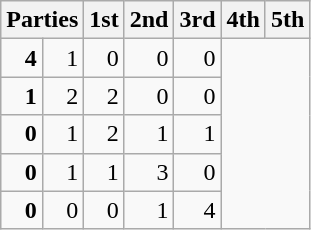<table class="wikitable" style="text-align:right;">
<tr>
<th colspan=2 style="text-align:left;">Parties</th>
<th>1st</th>
<th>2nd</th>
<th>3rd</th>
<th>4th</th>
<th>5th</th>
</tr>
<tr>
<td><strong>4</strong></td>
<td>1</td>
<td>0</td>
<td>0</td>
<td>0</td>
</tr>
<tr>
<td><strong>1</strong></td>
<td>2</td>
<td>2</td>
<td>0</td>
<td>0</td>
</tr>
<tr>
<td><strong>0</strong></td>
<td>1</td>
<td>2</td>
<td>1</td>
<td>1</td>
</tr>
<tr>
<td><strong>0</strong></td>
<td>1</td>
<td>1</td>
<td>3</td>
<td>0</td>
</tr>
<tr>
<td><strong>0</strong></td>
<td>0</td>
<td>0</td>
<td>1</td>
<td>4</td>
</tr>
</table>
